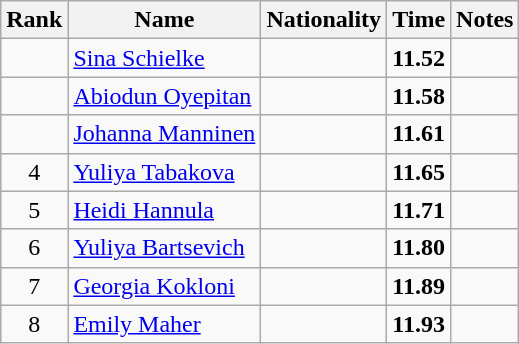<table class="wikitable sortable" style="text-align:center">
<tr>
<th>Rank</th>
<th>Name</th>
<th>Nationality</th>
<th>Time</th>
<th>Notes</th>
</tr>
<tr>
<td></td>
<td align=left><a href='#'>Sina Schielke</a></td>
<td align=left></td>
<td><strong>11.52</strong></td>
<td></td>
</tr>
<tr>
<td></td>
<td align=left><a href='#'>Abiodun Oyepitan</a></td>
<td align=left></td>
<td><strong>11.58</strong></td>
<td></td>
</tr>
<tr>
<td></td>
<td align=left><a href='#'>Johanna Manninen</a></td>
<td align=left></td>
<td><strong>11.61</strong></td>
<td></td>
</tr>
<tr>
<td>4</td>
<td align=left><a href='#'>Yuliya Tabakova</a></td>
<td align=left></td>
<td><strong>11.65</strong></td>
<td></td>
</tr>
<tr>
<td>5</td>
<td align=left><a href='#'>Heidi Hannula</a></td>
<td align=left></td>
<td><strong>11.71</strong></td>
<td></td>
</tr>
<tr>
<td>6</td>
<td align=left><a href='#'>Yuliya Bartsevich</a></td>
<td align=left></td>
<td><strong>11.80</strong></td>
<td></td>
</tr>
<tr>
<td>7</td>
<td align=left><a href='#'>Georgia Kokloni</a></td>
<td align=left></td>
<td><strong>11.89</strong></td>
<td></td>
</tr>
<tr>
<td>8</td>
<td align=left><a href='#'>Emily Maher</a></td>
<td align=left></td>
<td><strong>11.93</strong></td>
<td></td>
</tr>
</table>
